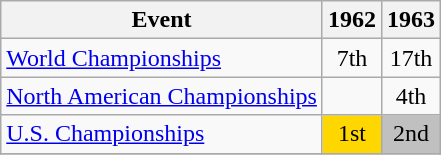<table class="wikitable">
<tr>
<th>Event</th>
<th>1962</th>
<th>1963</th>
</tr>
<tr>
<td><a href='#'>World Championships</a></td>
<td align="center">7th</td>
<td align="center">17th</td>
</tr>
<tr>
<td><a href='#'>North American Championships</a></td>
<td></td>
<td align="center">4th</td>
</tr>
<tr>
<td><a href='#'>U.S. Championships</a></td>
<td align="center" bgcolor="gold">1st</td>
<td align="center" bgcolor="silver">2nd</td>
</tr>
<tr>
</tr>
</table>
